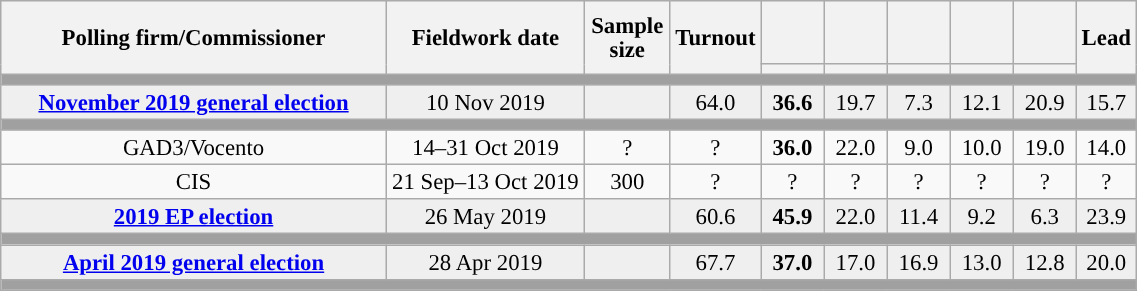<table class="wikitable collapsible collapsed" style="text-align:center; font-size:95%; line-height:16px;">
<tr style="height:42px; background-color:#E9E9E9">
<th style="width:250px;" rowspan="2">Polling firm/Commissioner</th>
<th style="width:125px;" rowspan="2">Fieldwork date</th>
<th style="width:50px;" rowspan="2">Sample size</th>
<th style="width:45px;" rowspan="2">Turnout</th>
<th style="width:35px;"></th>
<th style="width:35px;"></th>
<th style="width:35px;"></th>
<th style="width:35px;"></th>
<th style="width:35px;"></th>
<th style="width:30px;" rowspan="2">Lead</th>
</tr>
<tr>
<th style="color:inherit;background:"></th>
<th style="color:inherit;background:"></th>
<th style="color:inherit;background:"></th>
<th style="color:inherit;background:"></th>
<th style="color:inherit;background:"></th>
</tr>
<tr>
<td colspan="10" style="background:#A0A0A0"></td>
</tr>
<tr style="background:#EFEFEF;">
<td><strong><a href='#'>November 2019 general election</a></strong></td>
<td>10 Nov 2019</td>
<td></td>
<td>64.0</td>
<td><strong>36.6</strong><br></td>
<td>19.7<br></td>
<td>7.3<br></td>
<td>12.1<br></td>
<td>20.9<br></td>
<td style="background:">15.7</td>
</tr>
<tr>
<td colspan="10" style="background:#A0A0A0"></td>
</tr>
<tr>
<td>GAD3/Vocento</td>
<td>14–31 Oct 2019</td>
<td>?</td>
<td>?</td>
<td><strong>36.0</strong><br></td>
<td>22.0<br></td>
<td>9.0<br></td>
<td>10.0<br></td>
<td>19.0<br></td>
<td style="background:">14.0</td>
</tr>
<tr>
<td>CIS</td>
<td>21 Sep–13 Oct 2019</td>
<td>300</td>
<td>?</td>
<td>?<br></td>
<td>?<br></td>
<td>?<br></td>
<td>?<br></td>
<td>?<br></td>
<td style="background:">?</td>
</tr>
<tr style="background:#EFEFEF;">
<td><strong><a href='#'>2019 EP election</a></strong></td>
<td>26 May 2019</td>
<td></td>
<td>60.6</td>
<td><strong>45.9</strong><br></td>
<td>22.0<br></td>
<td>11.4<br></td>
<td>9.2<br></td>
<td>6.3<br></td>
<td style="background:">23.9</td>
</tr>
<tr>
<td colspan="10" style="background:#A0A0A0"></td>
</tr>
<tr style="background:#EFEFEF;">
<td><strong><a href='#'>April 2019 general election</a></strong></td>
<td>28 Apr 2019</td>
<td></td>
<td>67.7</td>
<td><strong>37.0</strong><br></td>
<td>17.0<br></td>
<td>16.9<br></td>
<td>13.0<br></td>
<td>12.8<br></td>
<td style="background:">20.0</td>
</tr>
<tr>
<td colspan="10" style="background:#A0A0A0"></td>
</tr>
<tr>
</tr>
</table>
